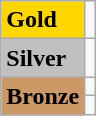<table class="wikitable">
<tr>
<td bgcolor="gold"><strong>Gold</strong></td>
<td></td>
</tr>
<tr>
<td bgcolor="silver"><strong>Silver</strong></td>
<td></td>
</tr>
<tr>
<td rowspan="2" bgcolor="#cc9966"><strong>Bronze</strong></td>
<td></td>
</tr>
<tr>
<td></td>
</tr>
</table>
